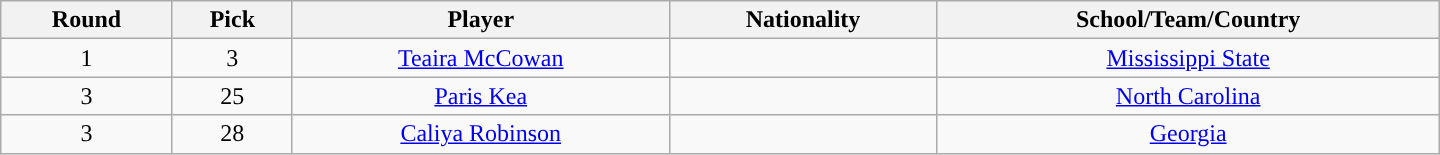<table class="wikitable" style="text-align:center; width:60em">
<tr>
<th>Round</th>
<th>Pick</th>
<th>Player</th>
<th>Nationality</th>
<th>School/Team/Country</th>
</tr>
<tr>
<td>1</td>
<td>3</td>
<td><a href='#'>Teaira McCowan</a></td>
<td></td>
<td><a href='#'>Mississippi State</a></td>
</tr>
<tr>
<td>3</td>
<td>25</td>
<td><a href='#'>Paris Kea</a></td>
<td></td>
<td><a href='#'>North Carolina</a></td>
</tr>
<tr>
<td>3</td>
<td>28</td>
<td><a href='#'>Caliya Robinson</a></td>
<td></td>
<td><a href='#'>Georgia</a></td>
</tr>
</table>
